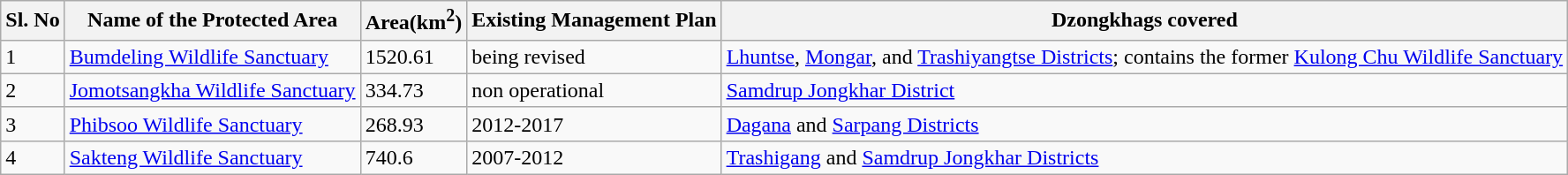<table class="wikitable">
<tr>
<th>Sl. No</th>
<th>Name of the Protected Area</th>
<th>Area(km<sup>2</sup>)</th>
<th>Existing Management Plan</th>
<th>Dzongkhags covered</th>
</tr>
<tr>
<td>1</td>
<td><a href='#'>Bumdeling Wildlife Sanctuary</a></td>
<td>1520.61</td>
<td>being revised</td>
<td><a href='#'>Lhuntse</a>, <a href='#'>Mongar</a>, and <a href='#'>Trashiyangtse Districts</a>; contains the former <a href='#'>Kulong Chu Wildlife Sanctuary</a></td>
</tr>
<tr>
<td>2</td>
<td><a href='#'>Jomotsangkha Wildlife Sanctuary</a></td>
<td>334.73</td>
<td>non operational</td>
<td><a href='#'>Samdrup Jongkhar District</a></td>
</tr>
<tr>
<td>3</td>
<td><a href='#'>Phibsoo Wildlife Sanctuary</a></td>
<td>268.93</td>
<td>2012-2017</td>
<td><a href='#'>Dagana</a> and <a href='#'>Sarpang Districts</a></td>
</tr>
<tr>
<td>4</td>
<td><a href='#'>Sakteng Wildlife Sanctuary</a></td>
<td>740.6</td>
<td>2007-2012</td>
<td><a href='#'>Trashigang</a> and <a href='#'>Samdrup Jongkhar Districts</a></td>
</tr>
</table>
